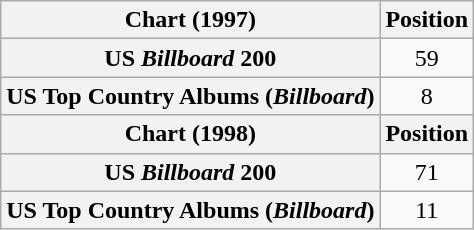<table class="wikitable plainrowheaders" style="text-align:center">
<tr>
<th scope="col">Chart (1997)</th>
<th scope="col">Position</th>
</tr>
<tr>
<th scope="row">US <em>Billboard</em> 200</th>
<td>59</td>
</tr>
<tr>
<th scope="row">US Top Country Albums (<em>Billboard</em>)</th>
<td>8</td>
</tr>
<tr>
<th scope="col">Chart (1998)</th>
<th scope="col">Position</th>
</tr>
<tr>
<th scope="row">US <em>Billboard</em> 200</th>
<td>71</td>
</tr>
<tr>
<th scope="row">US Top Country Albums (<em>Billboard</em>)</th>
<td>11</td>
</tr>
</table>
